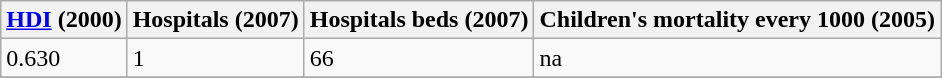<table class="wikitable" border="1">
<tr>
<th><a href='#'>HDI</a> (2000)</th>
<th>Hospitals (2007)</th>
<th>Hospitals beds (2007)</th>
<th>Children's mortality every 1000 (2005)</th>
</tr>
<tr>
<td>0.630</td>
<td>1</td>
<td>66</td>
<td>na</td>
</tr>
<tr>
</tr>
</table>
